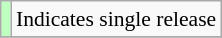<table class="wikitable" style="font-size:90%;">
<tr>
<td style="background-color:#BFFFC0"></td>
<td>Indicates single release</td>
</tr>
<tr>
</tr>
</table>
